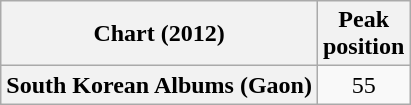<table class="wikitable plainrowheaders" style="text-align:center">
<tr>
<th scope="col">Chart (2012)</th>
<th scope="col">Peak<br>position</th>
</tr>
<tr>
<th scope="row">South Korean Albums (Gaon)</th>
<td>55</td>
</tr>
</table>
